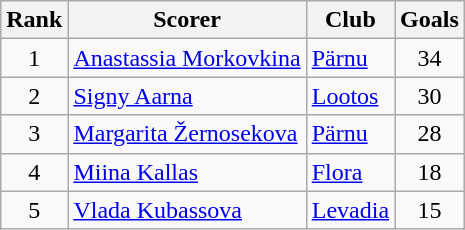<table class="wikitable" style="text-align:center">
<tr>
<th>Rank</th>
<th>Scorer</th>
<th>Club</th>
<th>Goals</th>
</tr>
<tr>
<td>1</td>
<td align="left"> <a href='#'>Anastassia Morkovkina</a></td>
<td align="left"><a href='#'>Pärnu</a></td>
<td>34</td>
</tr>
<tr>
<td>2</td>
<td align="left"> <a href='#'>Signy Aarna</a></td>
<td align="left"><a href='#'>Lootos</a></td>
<td>30</td>
</tr>
<tr>
<td>3</td>
<td align="left"> <a href='#'>Margarita Žernosekova</a></td>
<td align="left"><a href='#'>Pärnu</a></td>
<td>28</td>
</tr>
<tr>
<td>4</td>
<td align="left"> <a href='#'>Miina Kallas</a></td>
<td align="left"><a href='#'>Flora</a></td>
<td>18</td>
</tr>
<tr>
<td>5</td>
<td align="left"> <a href='#'>Vlada Kubassova</a></td>
<td align="left"><a href='#'>Levadia</a></td>
<td>15</td>
</tr>
</table>
